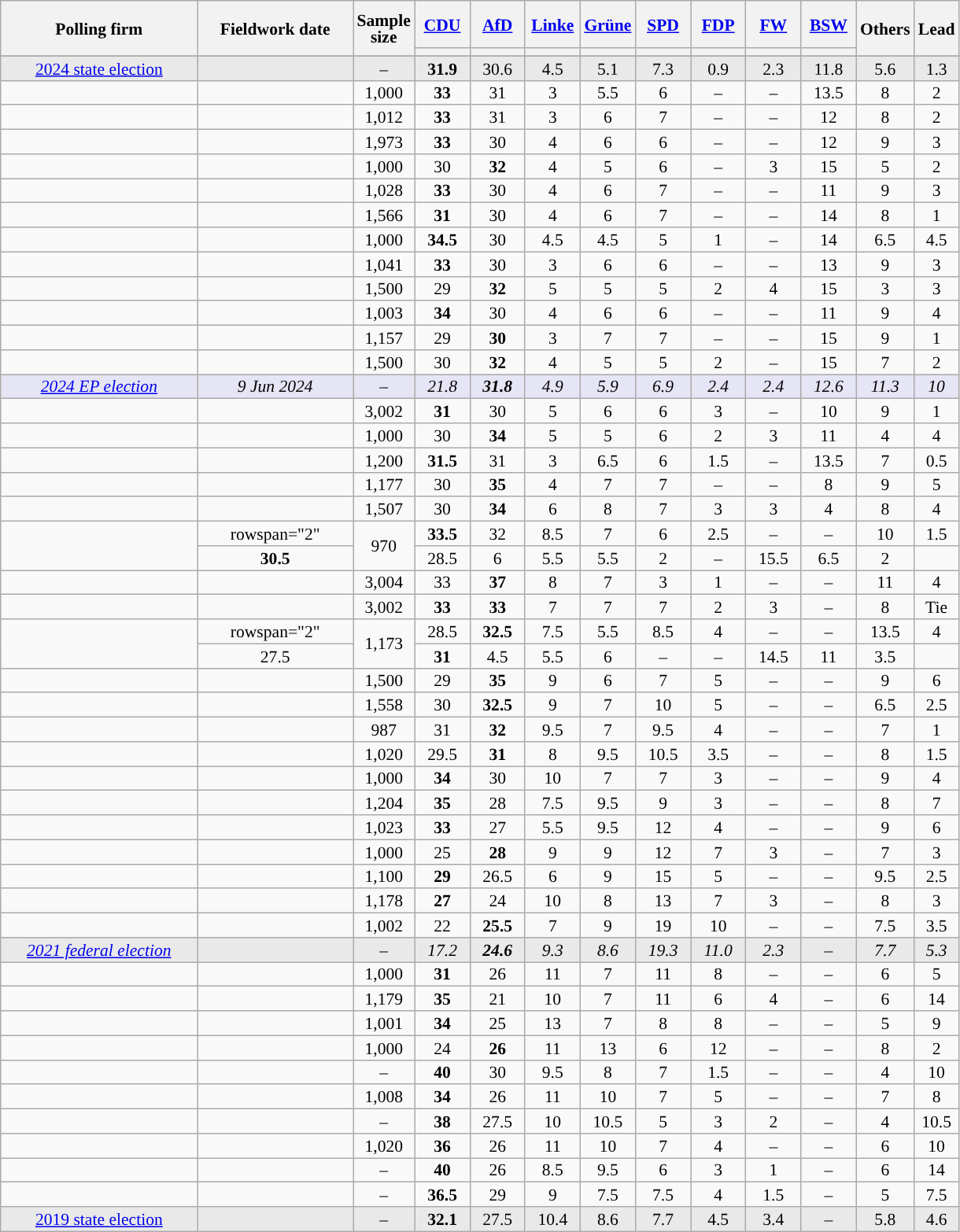<table class="wikitable sortable" style="text-align:center;font-size:90%;line-height:14px;">
<tr style="height:40px;">
<th style="width:160px;" rowspan="2">Polling firm</th>
<th style="width:125px;" rowspan="2">Fieldwork date</th>
<th style="width:35px;" rowspan="2">Sample<br>size</th>
<th class="unsortable" style="width:40px;"><a href='#'>CDU</a></th>
<th class="unsortable" style="width:40px;"><a href='#'>AfD</a></th>
<th class="unsortable" style="width:40px;"><a href='#'>Linke</a></th>
<th class="unsortable" style="width:40px;"><a href='#'>Grüne</a></th>
<th class="unsortable" style="width:40px;"><a href='#'>SPD</a></th>
<th class="unsortable" style="width:40px;"><a href='#'>FDP</a></th>
<th class="unsortable" style="width:40px;"><a href='#'>FW</a></th>
<th class="unsortable" style="width:40px;"><a href='#'>BSW</a></th>
<th class="unsortable" style="width:40px;" rowspan="2">Others</th>
<th style="width:30px;" rowspan="2">Lead</th>
</tr>
<tr>
<th style="background:"></th>
<th style="background:"></th>
<th style="background:"></th>
<th style="background:"></th>
<th style="background:"></th>
<th style="background:"></th>
<th style="background:"></th>
<th style="background:"></th>
</tr>
<tr>
</tr>
<tr style="background:#E9E9E9;">
<td><a href='#'>2024 state election</a></td>
<td></td>
<td>–</td>
<td><strong>31.9</strong></td>
<td>30.6</td>
<td>4.5</td>
<td>5.1</td>
<td>7.3</td>
<td>0.9</td>
<td>2.3</td>
<td>11.8</td>
<td>5.6</td>
<td style="background:">1.3</td>
</tr>
<tr>
<td></td>
<td></td>
<td>1,000</td>
<td><strong>33</strong></td>
<td>31</td>
<td>3</td>
<td>5.5</td>
<td>6</td>
<td>–</td>
<td>–</td>
<td>13.5</td>
<td>8</td>
<td style="background:">2</td>
</tr>
<tr>
<td></td>
<td></td>
<td>1,012</td>
<td><strong>33</strong></td>
<td>31</td>
<td>3</td>
<td>6</td>
<td>7</td>
<td>–</td>
<td>–</td>
<td>12</td>
<td>8</td>
<td style="background:">2</td>
</tr>
<tr>
<td></td>
<td></td>
<td>1,973</td>
<td><strong>33</strong></td>
<td>30</td>
<td>4</td>
<td>6</td>
<td>6</td>
<td>–</td>
<td>–</td>
<td>12</td>
<td>9</td>
<td style="background:">3</td>
</tr>
<tr>
<td></td>
<td></td>
<td>1,000</td>
<td>30</td>
<td><strong>32</strong></td>
<td>4</td>
<td>5</td>
<td>6</td>
<td>–</td>
<td>3</td>
<td>15</td>
<td>5</td>
<td style="background:">2</td>
</tr>
<tr>
<td></td>
<td></td>
<td>1,028</td>
<td><strong>33</strong></td>
<td>30</td>
<td>4</td>
<td>6</td>
<td>7</td>
<td>–</td>
<td>–</td>
<td>11</td>
<td>9</td>
<td style="background:">3</td>
</tr>
<tr>
<td></td>
<td></td>
<td>1,566</td>
<td><strong>31</strong></td>
<td>30</td>
<td>4</td>
<td>6</td>
<td>7</td>
<td>–</td>
<td>–</td>
<td>14</td>
<td>8</td>
<td style="background:">1</td>
</tr>
<tr>
<td></td>
<td></td>
<td>1,000</td>
<td><strong>34.5</strong></td>
<td>30</td>
<td>4.5</td>
<td>4.5</td>
<td>5</td>
<td>1</td>
<td>–</td>
<td>14</td>
<td>6.5</td>
<td style="background:">4.5</td>
</tr>
<tr>
<td></td>
<td></td>
<td>1,041</td>
<td><strong>33</strong></td>
<td>30</td>
<td>3</td>
<td>6</td>
<td>6</td>
<td>–</td>
<td>–</td>
<td>13</td>
<td>9</td>
<td style="background:">3</td>
</tr>
<tr>
<td></td>
<td></td>
<td>1,500</td>
<td>29</td>
<td><strong>32</strong></td>
<td>5</td>
<td>5</td>
<td>5</td>
<td>2</td>
<td>4</td>
<td>15</td>
<td>3</td>
<td style="background:">3</td>
</tr>
<tr>
<td></td>
<td></td>
<td>1,003</td>
<td><strong>34</strong></td>
<td>30</td>
<td>4</td>
<td>6</td>
<td>6</td>
<td>–</td>
<td>–</td>
<td>11</td>
<td>9</td>
<td style="background:">4</td>
</tr>
<tr>
<td></td>
<td></td>
<td>1,157</td>
<td>29</td>
<td><strong>30</strong></td>
<td>3</td>
<td>7</td>
<td>7</td>
<td>–</td>
<td>–</td>
<td>15</td>
<td>9</td>
<td style="background:">1</td>
</tr>
<tr>
<td></td>
<td></td>
<td>1,500</td>
<td>30</td>
<td><strong>32</strong></td>
<td>4</td>
<td>5</td>
<td>5</td>
<td>2</td>
<td>–</td>
<td>15</td>
<td>7</td>
<td style="background:">2</td>
</tr>
<tr style="background:#E5E5F5;font-style:italic;">
<td><a href='#'>2024 EP election</a></td>
<td data-sort-value="2024-06-09">9 Jun 2024</td>
<td>–</td>
<td>21.8</td>
<td><strong>31.8</strong></td>
<td>4.9</td>
<td>5.9</td>
<td>6.9</td>
<td>2.4</td>
<td>2.4</td>
<td>12.6</td>
<td>11.3</td>
<td style="background:">10</td>
</tr>
<tr>
<td></td>
<td></td>
<td>3,002</td>
<td><strong>31</strong></td>
<td>30</td>
<td>5</td>
<td>6</td>
<td>6</td>
<td>3</td>
<td>–</td>
<td>10</td>
<td>9</td>
<td style="background:">1</td>
</tr>
<tr>
<td></td>
<td></td>
<td>1,000</td>
<td>30</td>
<td><strong>34</strong></td>
<td>5</td>
<td>5</td>
<td>6</td>
<td>2</td>
<td>3</td>
<td>11</td>
<td>4</td>
<td style="background:">4</td>
</tr>
<tr>
<td></td>
<td></td>
<td>1,200</td>
<td><strong>31.5</strong></td>
<td>31</td>
<td>3</td>
<td>6.5</td>
<td>6</td>
<td>1.5</td>
<td>–</td>
<td>13.5</td>
<td>7</td>
<td style="background:">0.5</td>
</tr>
<tr>
<td></td>
<td></td>
<td>1,177</td>
<td>30</td>
<td><strong>35</strong></td>
<td>4</td>
<td>7</td>
<td>7</td>
<td>–</td>
<td>–</td>
<td>8</td>
<td>9</td>
<td style="background:">5</td>
</tr>
<tr>
<td></td>
<td></td>
<td>1,507</td>
<td>30</td>
<td><strong>34</strong></td>
<td>6</td>
<td>8</td>
<td>7</td>
<td>3</td>
<td>3</td>
<td>4</td>
<td>8</td>
<td style="background:">4</td>
</tr>
<tr>
<td rowspan="2"></td>
<td>rowspan="2" </td>
<td rowspan="2">970</td>
<td><strong>33.5</strong></td>
<td>32</td>
<td>8.5</td>
<td>7</td>
<td>6</td>
<td>2.5</td>
<td>–</td>
<td>–</td>
<td>10</td>
<td style="background:">1.5</td>
</tr>
<tr>
<td><strong>30.5</strong></td>
<td>28.5</td>
<td>6</td>
<td>5.5</td>
<td>5.5</td>
<td>2</td>
<td>–</td>
<td>15.5</td>
<td>6.5</td>
<td style="background:">2</td>
</tr>
<tr>
<td></td>
<td></td>
<td>3,004</td>
<td>33</td>
<td><strong>37</strong></td>
<td>8</td>
<td>7</td>
<td>3</td>
<td>1</td>
<td>–</td>
<td>–</td>
<td>11</td>
<td style="background:">4</td>
</tr>
<tr>
<td></td>
<td></td>
<td>3,002</td>
<td><strong>33</strong></td>
<td><strong>33</strong></td>
<td>7</td>
<td>7</td>
<td>7</td>
<td>2</td>
<td>3</td>
<td>–</td>
<td>8</td>
<td data-sort-value="0">Tie</td>
</tr>
<tr>
<td rowspan="2"></td>
<td>rowspan="2" </td>
<td rowspan="2">1,173</td>
<td>28.5</td>
<td><strong>32.5</strong></td>
<td>7.5</td>
<td>5.5</td>
<td>8.5</td>
<td>4</td>
<td>–</td>
<td>–</td>
<td>13.5</td>
<td style="background:">4</td>
</tr>
<tr>
<td>27.5</td>
<td><strong>31</strong></td>
<td>4.5</td>
<td>5.5</td>
<td>6</td>
<td>–</td>
<td>–</td>
<td>14.5</td>
<td>11</td>
<td style="background:">3.5</td>
</tr>
<tr>
<td></td>
<td></td>
<td>1,500</td>
<td>29</td>
<td><strong>35</strong></td>
<td>9</td>
<td>6</td>
<td>7</td>
<td>5</td>
<td>–</td>
<td>–</td>
<td>9</td>
<td style="background:">6</td>
</tr>
<tr>
<td></td>
<td></td>
<td>1,558</td>
<td>30</td>
<td><strong>32.5</strong></td>
<td>9</td>
<td>7</td>
<td>10</td>
<td>5</td>
<td>–</td>
<td>–</td>
<td>6.5</td>
<td style="background:">2.5</td>
</tr>
<tr>
<td></td>
<td></td>
<td>987</td>
<td>31</td>
<td><strong>32</strong></td>
<td>9.5</td>
<td>7</td>
<td>9.5</td>
<td>4</td>
<td>–</td>
<td>–</td>
<td>7</td>
<td style="background:">1</td>
</tr>
<tr>
<td></td>
<td></td>
<td>1,020</td>
<td>29.5</td>
<td><strong>31</strong></td>
<td>8</td>
<td>9.5</td>
<td>10.5</td>
<td>3.5</td>
<td>–</td>
<td>–</td>
<td>8</td>
<td style="background:">1.5</td>
</tr>
<tr>
<td></td>
<td></td>
<td>1,000</td>
<td><strong>34</strong></td>
<td>30</td>
<td>10</td>
<td>7</td>
<td>7</td>
<td>3</td>
<td>–</td>
<td>–</td>
<td>9</td>
<td style="background:">4</td>
</tr>
<tr>
<td></td>
<td></td>
<td>1,204</td>
<td><strong>35</strong></td>
<td>28</td>
<td>7.5</td>
<td>9.5</td>
<td>9</td>
<td>3</td>
<td>–</td>
<td>–</td>
<td>8</td>
<td style="background:">7</td>
</tr>
<tr>
<td></td>
<td></td>
<td>1,023</td>
<td><strong>33</strong></td>
<td>27</td>
<td>5.5</td>
<td>9.5</td>
<td>12</td>
<td>4</td>
<td>–</td>
<td>–</td>
<td>9</td>
<td style="background:">6</td>
</tr>
<tr>
<td></td>
<td></td>
<td>1,000</td>
<td>25</td>
<td><strong>28</strong></td>
<td>9</td>
<td>9</td>
<td>12</td>
<td>7</td>
<td>3</td>
<td>–</td>
<td>7</td>
<td style="background:">3</td>
</tr>
<tr>
<td></td>
<td></td>
<td>1,100</td>
<td><strong>29</strong></td>
<td>26.5</td>
<td>6</td>
<td>9</td>
<td>15</td>
<td>5</td>
<td>–</td>
<td>–</td>
<td>9.5</td>
<td style="background:">2.5</td>
</tr>
<tr>
<td></td>
<td></td>
<td>1,178</td>
<td><strong>27</strong></td>
<td>24</td>
<td>10</td>
<td>8</td>
<td>13</td>
<td>7</td>
<td>3</td>
<td>–</td>
<td>8</td>
<td style="background:">3</td>
</tr>
<tr>
<td></td>
<td></td>
<td>1,002</td>
<td>22</td>
<td><strong>25.5</strong></td>
<td>7</td>
<td>9</td>
<td>19</td>
<td>10</td>
<td>–</td>
<td>–</td>
<td>7.5</td>
<td style="background:">3.5</td>
</tr>
<tr style="background:#E9E9E9;font-style:italic;">
<td><a href='#'>2021 federal election</a></td>
<td></td>
<td>–</td>
<td>17.2</td>
<td><strong>24.6</strong></td>
<td>9.3</td>
<td>8.6</td>
<td>19.3</td>
<td>11.0</td>
<td>2.3</td>
<td>–</td>
<td>7.7</td>
<td style="background:">5.3</td>
</tr>
<tr>
<td></td>
<td></td>
<td>1,000</td>
<td><strong>31</strong></td>
<td>26</td>
<td>11</td>
<td>7</td>
<td>11</td>
<td>8</td>
<td>–</td>
<td>–</td>
<td>6</td>
<td style="background:">5</td>
</tr>
<tr>
<td></td>
<td></td>
<td>1,179</td>
<td><strong>35</strong></td>
<td>21</td>
<td>10</td>
<td>7</td>
<td>11</td>
<td>6</td>
<td>4</td>
<td>–</td>
<td>6</td>
<td style="background:">14</td>
</tr>
<tr>
<td></td>
<td></td>
<td>1,001</td>
<td><strong>34</strong></td>
<td>25</td>
<td>13</td>
<td>7</td>
<td>8</td>
<td>8</td>
<td>–</td>
<td>–</td>
<td>5</td>
<td style="background:">9</td>
</tr>
<tr>
<td></td>
<td></td>
<td>1,000</td>
<td>24</td>
<td><strong>26</strong></td>
<td>11</td>
<td>13</td>
<td>6</td>
<td>12</td>
<td>–</td>
<td>–</td>
<td>8</td>
<td style="background:">2</td>
</tr>
<tr>
<td></td>
<td></td>
<td>–</td>
<td><strong>40</strong></td>
<td>30</td>
<td>9.5</td>
<td>8</td>
<td>7</td>
<td>1.5</td>
<td>–</td>
<td>–</td>
<td>4</td>
<td style="background:">10</td>
</tr>
<tr>
<td></td>
<td></td>
<td>1,008</td>
<td><strong>34</strong></td>
<td>26</td>
<td>11</td>
<td>10</td>
<td>7</td>
<td>5</td>
<td>–</td>
<td>–</td>
<td>7</td>
<td style="background:">8</td>
</tr>
<tr>
<td></td>
<td></td>
<td>–</td>
<td><strong>38</strong></td>
<td>27.5</td>
<td>10</td>
<td>10.5</td>
<td>5</td>
<td>3</td>
<td>2</td>
<td>–</td>
<td>4</td>
<td style="background:">10.5</td>
</tr>
<tr>
<td></td>
<td></td>
<td>1,020</td>
<td><strong>36</strong></td>
<td>26</td>
<td>11</td>
<td>10</td>
<td>7</td>
<td>4</td>
<td>–</td>
<td>–</td>
<td>6</td>
<td style="background:">10</td>
</tr>
<tr>
<td></td>
<td></td>
<td>–</td>
<td><strong>40</strong></td>
<td>26</td>
<td>8.5</td>
<td>9.5</td>
<td>6</td>
<td>3</td>
<td>1</td>
<td>–</td>
<td>6</td>
<td style="background:">14</td>
</tr>
<tr>
<td></td>
<td></td>
<td>–</td>
<td><strong>36.5</strong></td>
<td>29</td>
<td>9</td>
<td>7.5</td>
<td>7.5</td>
<td>4</td>
<td>1.5</td>
<td>–</td>
<td>5</td>
<td style="background:">7.5</td>
</tr>
<tr style="background:#E9E9E9;">
<td><a href='#'>2019 state election</a></td>
<td></td>
<td>–</td>
<td><strong>32.1</strong></td>
<td>27.5</td>
<td>10.4</td>
<td>8.6</td>
<td>7.7</td>
<td>4.5</td>
<td>3.4</td>
<td>–</td>
<td>5.8</td>
<td style="background:">4.6</td>
</tr>
</table>
